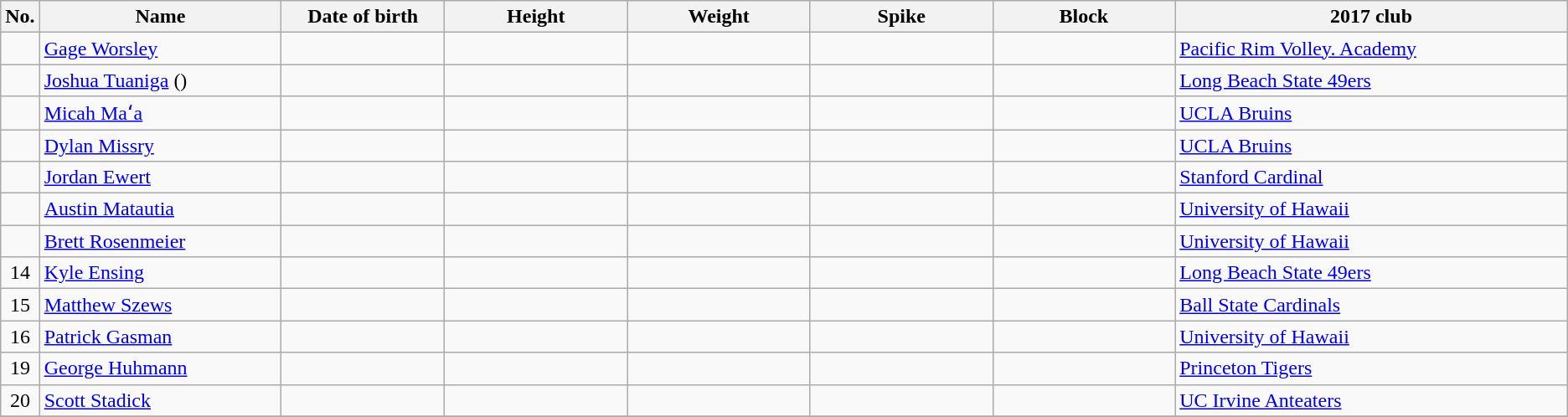<table class="wikitable sortable" style="font-size:100%; text-align:center;">
<tr>
<th>No.</th>
<th style="width:12em">Name</th>
<th style="width:8em">Date of birth</th>
<th style="width:9em">Height</th>
<th style="width:9em">Weight</th>
<th style="width:9em">Spike</th>
<th style="width:9em">Block</th>
<th style="width:20em">2017 club</th>
</tr>
<tr>
<td></td>
<td align=left><a href='#'>Gage Worsley</a></td>
<td align=right></td>
<td></td>
<td></td>
<td></td>
<td></td>
<td align=left> <a href='#'>Pacific Rim Volley. Academy</a></td>
</tr>
<tr>
<td></td>
<td align=left><a href='#'>Joshua Tuaniga</a> ()</td>
<td align=right></td>
<td></td>
<td></td>
<td></td>
<td></td>
<td align=left> <a href='#'>Long Beach State 49ers</a></td>
</tr>
<tr>
<td></td>
<td align=left><a href='#'>Micah Maʻa</a></td>
<td align=right></td>
<td></td>
<td></td>
<td></td>
<td></td>
<td align=left> <a href='#'>UCLA Bruins</a></td>
</tr>
<tr>
<td></td>
<td align=left><a href='#'>Dylan Missry</a></td>
<td align=right></td>
<td></td>
<td></td>
<td></td>
<td></td>
<td align=left> <a href='#'>UCLA Bruins</a></td>
</tr>
<tr>
<td></td>
<td align=left><a href='#'>Jordan Ewert</a></td>
<td align=right></td>
<td></td>
<td></td>
<td></td>
<td></td>
<td align=left> <a href='#'>Stanford Cardinal</a></td>
</tr>
<tr>
<td></td>
<td align=left><a href='#'>Austin Matautia</a></td>
<td align=right></td>
<td></td>
<td></td>
<td></td>
<td></td>
<td align=left> <a href='#'>University of Hawaii</a></td>
</tr>
<tr>
<td></td>
<td align=left><a href='#'>Brett Rosenmeier</a></td>
<td align=right></td>
<td></td>
<td></td>
<td></td>
<td></td>
<td align=left> <a href='#'>University of Hawaii</a></td>
</tr>
<tr>
<td>14</td>
<td align=left><a href='#'>Kyle Ensing</a></td>
<td align=right></td>
<td></td>
<td></td>
<td></td>
<td></td>
<td align=left> <a href='#'>Long Beach State 49ers</a></td>
</tr>
<tr>
<td>15</td>
<td align=left><a href='#'>Matthew Szews</a></td>
<td align=right></td>
<td></td>
<td></td>
<td></td>
<td></td>
<td align=left> <a href='#'>Ball State Cardinals</a></td>
</tr>
<tr>
<td>16</td>
<td align=left><a href='#'>Patrick Gasman</a></td>
<td align=right></td>
<td></td>
<td></td>
<td></td>
<td></td>
<td align=left> <a href='#'>University of Hawaii</a></td>
</tr>
<tr>
<td>19</td>
<td align=left><a href='#'>George Huhmann</a></td>
<td align=right></td>
<td></td>
<td></td>
<td></td>
<td></td>
<td align=left> <a href='#'>Princeton Tigers</a></td>
</tr>
<tr>
<td>20</td>
<td align=left><a href='#'>Scott Stadick</a></td>
<td align=right></td>
<td></td>
<td></td>
<td></td>
<td></td>
<td align=left> <a href='#'>UC Irvine Anteaters</a></td>
</tr>
<tr>
</tr>
</table>
